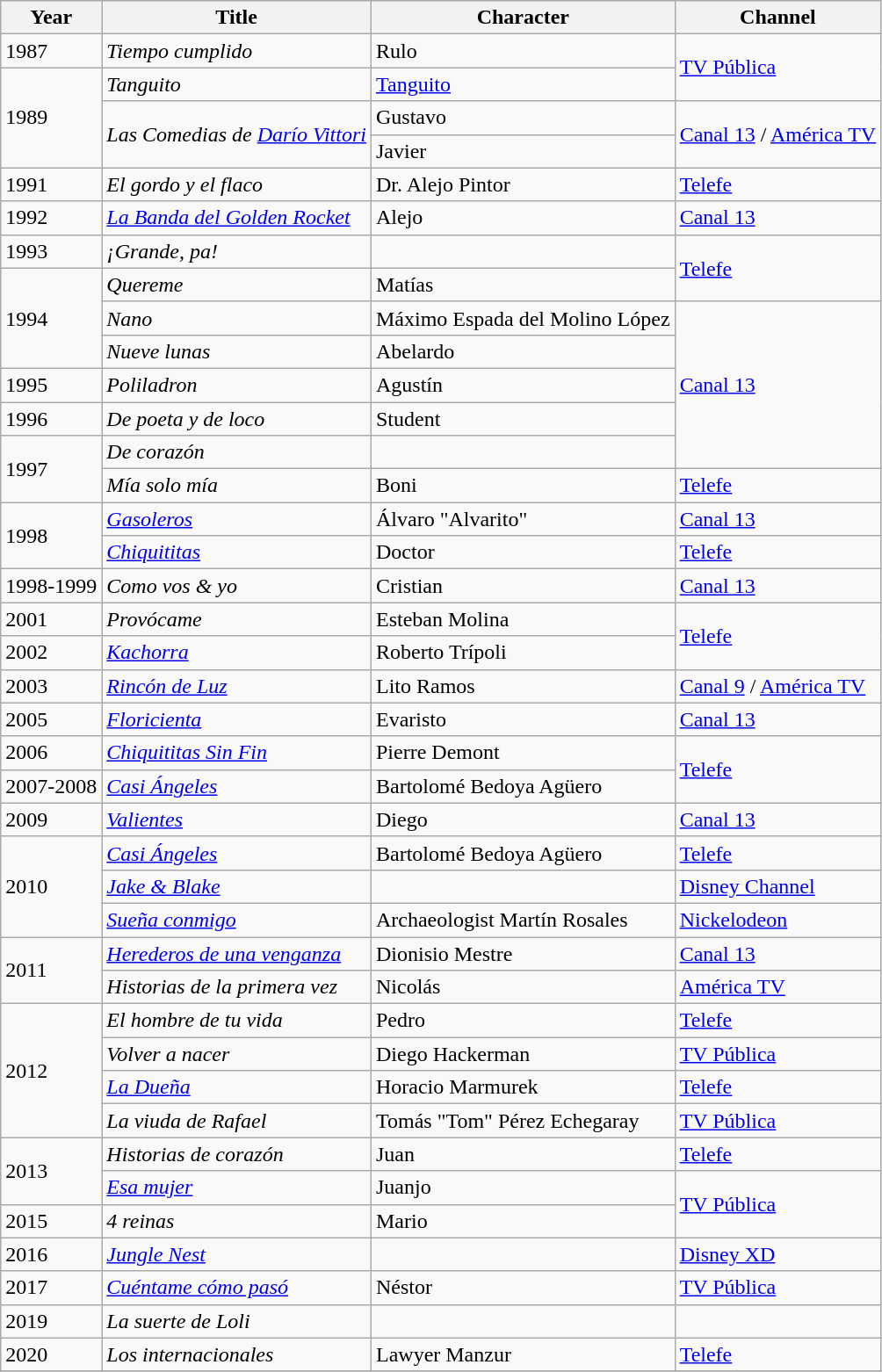<table class="wikitable">
<tr>
<th>Year</th>
<th>Title</th>
<th>Character</th>
<th>Channel</th>
</tr>
<tr>
<td>1987</td>
<td><em>Tiempo cumplido</em></td>
<td>Rulo</td>
<td rowspan="2"><a href='#'>TV Pública</a></td>
</tr>
<tr>
<td rowspan="3">1989</td>
<td><em>Tanguito</em></td>
<td><a href='#'>Tanguito</a></td>
</tr>
<tr>
<td rowspan="2"><em>Las Comedias de <a href='#'>Darío Vittori</a></em></td>
<td>Gustavo</td>
<td rowspan="2"><a href='#'>Canal 13</a> / <a href='#'>América TV</a></td>
</tr>
<tr>
<td>Javier</td>
</tr>
<tr>
<td>1991</td>
<td><em>El gordo y el flaco</em></td>
<td>Dr. Alejo Pintor</td>
<td><a href='#'>Telefe</a></td>
</tr>
<tr>
<td>1992</td>
<td><em><a href='#'>La Banda del Golden Rocket</a></em></td>
<td>Alejo</td>
<td><a href='#'>Canal 13</a></td>
</tr>
<tr>
<td>1993</td>
<td><em>¡Grande, pa!</em></td>
<td></td>
<td rowspan="2"><a href='#'>Telefe</a></td>
</tr>
<tr>
<td rowspan="3">1994</td>
<td><em>Quereme</em></td>
<td>Matías</td>
</tr>
<tr>
<td><em>Nano</em></td>
<td>Máximo Espada del Molino López</td>
<td rowspan="5"><a href='#'>Canal 13</a></td>
</tr>
<tr>
<td><em>Nueve lunas</em></td>
<td>Abelardo</td>
</tr>
<tr>
<td>1995</td>
<td><em>Poliladron</em></td>
<td>Agustín</td>
</tr>
<tr>
<td>1996</td>
<td><em>De poeta y de loco</em></td>
<td>Student</td>
</tr>
<tr>
<td rowspan="2">1997</td>
<td><em>De corazón</em></td>
<td></td>
</tr>
<tr>
<td><em>Mía solo mía</em></td>
<td>Boni</td>
<td><a href='#'>Telefe</a></td>
</tr>
<tr>
<td rowspan="2">1998</td>
<td><em><a href='#'>Gasoleros</a></em></td>
<td>Álvaro "Alvarito"</td>
<td><a href='#'>Canal 13</a></td>
</tr>
<tr>
<td><em><a href='#'>Chiquititas</a></em></td>
<td>Doctor</td>
<td><a href='#'>Telefe</a></td>
</tr>
<tr>
<td>1998-1999</td>
<td><em>Como vos & yo</em></td>
<td>Cristian</td>
<td><a href='#'>Canal 13</a></td>
</tr>
<tr>
<td>2001</td>
<td><em>Provócame</em></td>
<td>Esteban Molina</td>
<td rowspan="2"><a href='#'>Telefe</a></td>
</tr>
<tr>
<td>2002</td>
<td><em><a href='#'>Kachorra</a></em></td>
<td>Roberto Trípoli</td>
</tr>
<tr>
<td>2003</td>
<td><em><a href='#'>Rincón de Luz</a></em></td>
<td>Lito Ramos</td>
<td><a href='#'>Canal 9</a> / <a href='#'>América TV</a></td>
</tr>
<tr>
<td>2005</td>
<td><em><a href='#'>Floricienta</a></em></td>
<td>Evaristo</td>
<td><a href='#'>Canal 13</a></td>
</tr>
<tr>
<td>2006</td>
<td><em><a href='#'>Chiquititas Sin Fin</a></em></td>
<td>Pierre Demont</td>
<td rowspan="2"><a href='#'>Telefe</a></td>
</tr>
<tr>
<td>2007-2008</td>
<td><em><a href='#'>Casi Ángeles</a></em></td>
<td>Bartolomé Bedoya Agüero</td>
</tr>
<tr>
<td>2009</td>
<td><em><a href='#'>Valientes</a></em></td>
<td>Diego</td>
<td><a href='#'>Canal 13</a></td>
</tr>
<tr>
<td rowspan="3">2010</td>
<td><em><a href='#'>Casi Ángeles</a></em></td>
<td>Bartolomé Bedoya Agüero</td>
<td><a href='#'>Telefe</a></td>
</tr>
<tr>
<td><em><a href='#'>Jake & Blake</a></em></td>
<td></td>
<td><a href='#'>Disney Channel</a></td>
</tr>
<tr>
<td><em><a href='#'>Sueña conmigo</a></em></td>
<td>Archaeologist Martín Rosales</td>
<td><a href='#'>Nickelodeon</a></td>
</tr>
<tr>
<td rowspan="2">2011</td>
<td><em><a href='#'>Herederos de una venganza</a></em></td>
<td>Dionisio Mestre</td>
<td><a href='#'>Canal 13</a></td>
</tr>
<tr>
<td><em>Historias de la primera vez</em></td>
<td>Nicolás</td>
<td><a href='#'>América TV</a></td>
</tr>
<tr>
<td rowspan="4">2012</td>
<td><em>El hombre de tu vida</em></td>
<td>Pedro</td>
<td><a href='#'>Telefe</a></td>
</tr>
<tr>
<td><em>Volver a nacer</em></td>
<td>Diego Hackerman</td>
<td><a href='#'>TV Pública</a></td>
</tr>
<tr>
<td><em><a href='#'>La Dueña</a></em></td>
<td>Horacio Marmurek</td>
<td><a href='#'>Telefe</a></td>
</tr>
<tr>
<td><em>La viuda de Rafael</em></td>
<td>Tomás "Tom" Pérez Echegaray</td>
<td><a href='#'>TV Pública</a></td>
</tr>
<tr>
<td rowspan="2">2013</td>
<td><em>Historias de corazón</em></td>
<td>Juan</td>
<td><a href='#'>Telefe</a></td>
</tr>
<tr>
<td><em><a href='#'>Esa mujer</a></em></td>
<td>Juanjo</td>
<td rowspan="2"><a href='#'>TV Pública</a></td>
</tr>
<tr>
<td>2015</td>
<td><em>4 reinas</em></td>
<td>Mario</td>
</tr>
<tr>
<td>2016</td>
<td><em><a href='#'>Jungle Nest</a></em></td>
<td></td>
<td><a href='#'>Disney XD</a></td>
</tr>
<tr>
<td>2017</td>
<td><em><a href='#'>Cuéntame cómo pasó</a></em></td>
<td>Néstor</td>
<td><a href='#'>TV Pública</a></td>
</tr>
<tr>
<td>2019</td>
<td><em>La suerte de Loli</em></td>
<td></td>
<td></td>
</tr>
<tr>
<td>2020</td>
<td><em>Los internacionales</em></td>
<td>Lawyer Manzur</td>
<td><a href='#'>Telefe</a></td>
</tr>
<tr>
</tr>
</table>
